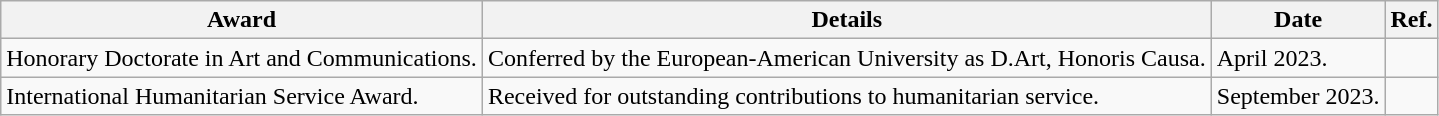<table class="wikitable">
<tr>
<th scope="col">Award</th>
<th scope="col">Details</th>
<th scope="col">Date</th>
<th scope="col">Ref.</th>
</tr>
<tr>
<td>Honorary Doctorate in Art and Communications.</td>
<td>Conferred by the European-American University as D.Art, Honoris Causa.</td>
<td>April 2023.</td>
<td></td>
</tr>
<tr>
<td>International Humanitarian Service Award.</td>
<td>Received for outstanding contributions to humanitarian service.</td>
<td>September 2023.</td>
<td></td>
</tr>
</table>
